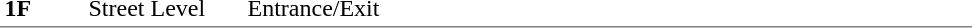<table table border=0 cellspacing=0 cellpadding=3>
<tr>
<td style="border-bottom:solid 1px gray;" width=50 rowspan=10 valign=top><strong>1F</strong></td>
</tr>
<tr>
<td style="border-bottom:solid 1px gray;" width=100 rowspan=2 valign=top>Street Level</td>
<td style="border-bottom:solid 1px gray;" width=480 rowspan=2 valign=top>Entrance/Exit</td>
</tr>
</table>
